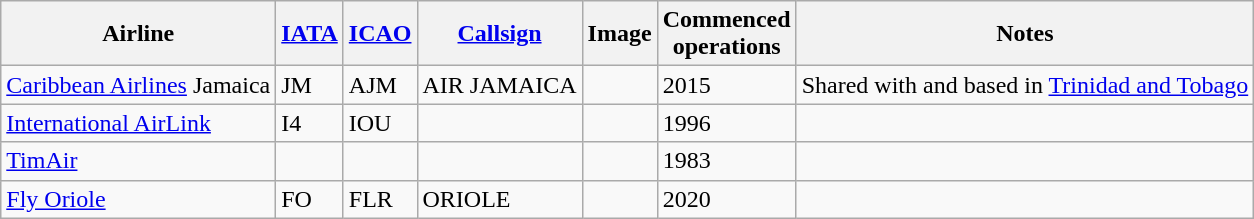<table class="wikitable sortable">
<tr valign="middle">
<th>Airline</th>
<th><a href='#'>IATA</a></th>
<th><a href='#'>ICAO</a></th>
<th><a href='#'>Callsign</a></th>
<th>Image</th>
<th>Commenced<br>operations</th>
<th>Notes</th>
</tr>
<tr>
<td><a href='#'>Caribbean Airlines</a> Jamaica</td>
<td>JM</td>
<td>AJM</td>
<td>AIR JAMAICA</td>
<td></td>
<td>2015</td>
<td>Shared with and based in <a href='#'>Trinidad and Tobago</a></td>
</tr>
<tr>
<td><a href='#'>International AirLink</a></td>
<td>I4</td>
<td>IOU</td>
<td></td>
<td></td>
<td>1996</td>
<td></td>
</tr>
<tr>
<td><a href='#'>TimAir</a></td>
<td></td>
<td></td>
<td></td>
<td></td>
<td>1983</td>
<td></td>
</tr>
<tr>
<td><a href='#'>Fly Oriole</a></td>
<td>FO</td>
<td>FLR</td>
<td>ORIOLE</td>
<td></td>
<td>2020</td>
<td></td>
</tr>
</table>
